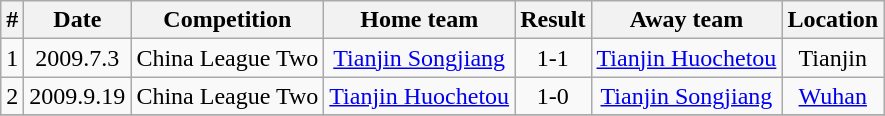<table class="wikitable" style="text-align:center">
<tr>
<th>#</th>
<th>Date</th>
<th>Competition</th>
<th>Home team</th>
<th>Result</th>
<th>Away team</th>
<th>Location</th>
</tr>
<tr>
<td>1</td>
<td>2009.7.3</td>
<td>China League Two</td>
<td><a href='#'>Tianjin Songjiang</a></td>
<td>1-1</td>
<td><a href='#'>Tianjin Huochetou</a></td>
<td>Tianjin</td>
</tr>
<tr>
<td>2</td>
<td>2009.9.19</td>
<td>China League Two</td>
<td><a href='#'>Tianjin Huochetou</a></td>
<td>1-0</td>
<td><a href='#'>Tianjin Songjiang</a></td>
<td><a href='#'>Wuhan</a></td>
</tr>
<tr>
</tr>
</table>
